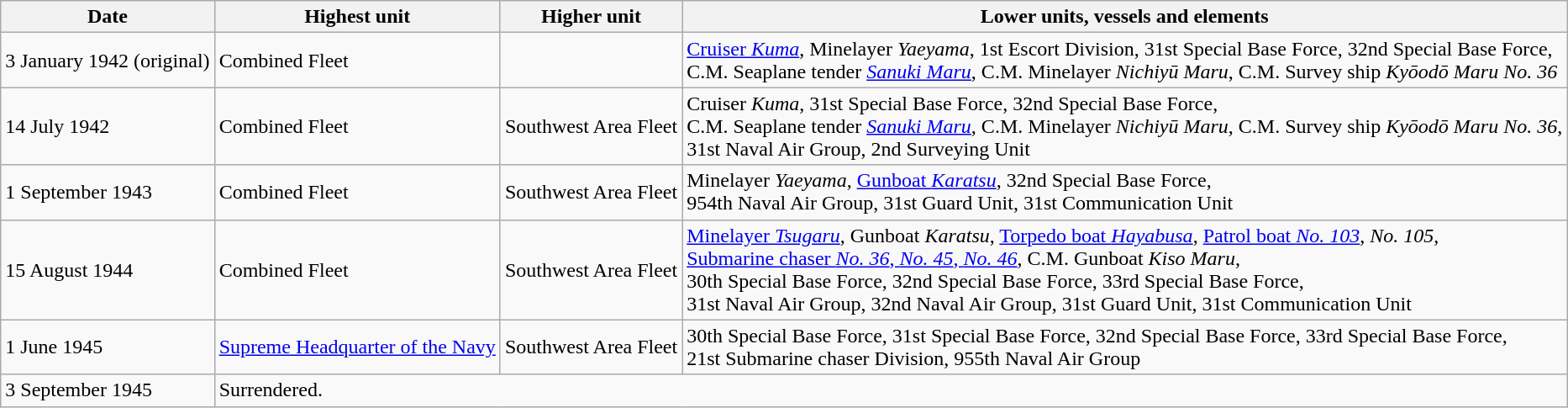<table class="wikitable">
<tr>
<th>Date</th>
<th>Highest unit</th>
<th>Higher unit</th>
<th>Lower units, vessels and elements</th>
</tr>
<tr>
<td>3 January 1942 (original)</td>
<td>Combined Fleet</td>
<td></td>
<td><a href='#'>Cruiser <em>Kuma</em></a>, Minelayer <em>Yaeyama</em>, 1st Escort Division, 31st Special Base Force, 32nd Special Base Force,<br>C.M. Seaplane tender <em><a href='#'>Sanuki Maru</a></em>, C.M. Minelayer <em>Nichiyū Maru</em>, C.M. Survey ship <em>Kyōodō Maru No. 36</em></td>
</tr>
<tr>
<td>14 July 1942</td>
<td>Combined Fleet</td>
<td>Southwest Area Fleet</td>
<td>Cruiser <em>Kuma</em>, 31st Special Base Force, 32nd Special Base Force,<br>C.M. Seaplane tender <em><a href='#'>Sanuki Maru</a></em>, C.M. Minelayer <em>Nichiyū Maru</em>, C.M. Survey ship <em>Kyōodō Maru No. 36</em>,<br>31st Naval Air Group, 2nd Surveying Unit</td>
</tr>
<tr>
<td>1 September 1943</td>
<td>Combined Fleet</td>
<td>Southwest Area Fleet</td>
<td>Minelayer <em>Yaeyama</em>, <a href='#'>Gunboat <em>Karatsu</em></a>, 32nd Special Base Force,<br>954th Naval Air Group, 31st Guard Unit, 31st Communication Unit</td>
</tr>
<tr>
<td>15 August 1944</td>
<td>Combined Fleet</td>
<td>Southwest Area Fleet</td>
<td><a href='#'>Minelayer <em>Tsugaru</em></a>, Gunboat <em>Karatsu</em>, <a href='#'>Torpedo boat <em>Hayabusa</em></a>, <a href='#'>Patrol boat <em>No. 103</em></a>, <em>No. 105</em>,<br><a href='#'>Submarine chaser <em>No. 36</em>, <em>No. 45</em>, <em>No. 46</em></a>, C.M. Gunboat <em>Kiso Maru</em>,<br>30th Special Base Force, 32nd Special Base Force, 33rd Special Base Force,<br>31st Naval Air Group, 32nd Naval Air Group, 31st Guard Unit, 31st Communication Unit</td>
</tr>
<tr>
<td>1 June 1945</td>
<td><a href='#'>Supreme Headquarter of the Navy</a></td>
<td>Southwest Area Fleet</td>
<td>30th Special Base Force, 31st Special Base Force, 32nd Special Base Force, 33rd Special Base Force,<br>21st Submarine chaser Division, 955th Naval Air Group</td>
</tr>
<tr>
<td>3 September 1945</td>
<td colspan="4">Surrendered.</td>
</tr>
</table>
